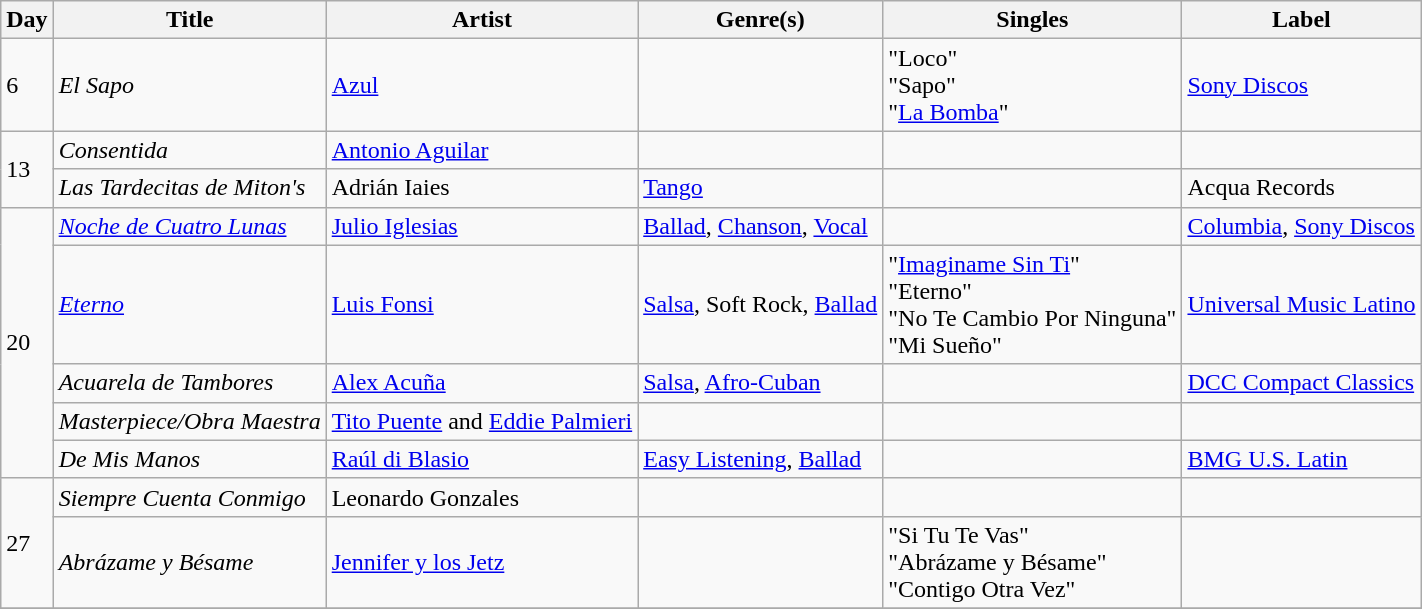<table class="wikitable sortable" style="text-align: left;">
<tr>
<th>Day</th>
<th>Title</th>
<th>Artist</th>
<th>Genre(s)</th>
<th>Singles</th>
<th>Label</th>
</tr>
<tr>
<td>6</td>
<td><em>El Sapo</em></td>
<td><a href='#'>Azul</a></td>
<td></td>
<td>"Loco"<br>"Sapo"<br>"<a href='#'>La Bomba</a>"</td>
<td><a href='#'>Sony Discos</a></td>
</tr>
<tr>
<td rowspan="2">13</td>
<td><em>Consentida</em></td>
<td><a href='#'>Antonio Aguilar</a></td>
<td></td>
<td></td>
<td></td>
</tr>
<tr>
<td><em>Las Tardecitas de Miton's</em></td>
<td>Adrián Iaies</td>
<td><a href='#'>Tango</a></td>
<td></td>
<td>Acqua Records</td>
</tr>
<tr>
<td rowspan="5">20</td>
<td><em><a href='#'>Noche de Cuatro Lunas</a></em></td>
<td><a href='#'>Julio Iglesias</a></td>
<td><a href='#'>Ballad</a>, <a href='#'>Chanson</a>, <a href='#'>Vocal</a></td>
<td></td>
<td><a href='#'>Columbia</a>, <a href='#'>Sony Discos</a></td>
</tr>
<tr>
<td><em><a href='#'>Eterno</a></em></td>
<td><a href='#'>Luis Fonsi</a></td>
<td><a href='#'>Salsa</a>, Soft Rock, <a href='#'>Ballad</a></td>
<td>"<a href='#'>Imaginame Sin Ti</a>"<br>"Eterno"<br>"No Te Cambio Por Ninguna"<br>"Mi Sueño"</td>
<td><a href='#'>Universal Music Latino</a></td>
</tr>
<tr>
<td><em>Acuarela de Tambores</em></td>
<td><a href='#'>Alex Acuña</a></td>
<td><a href='#'>Salsa</a>, <a href='#'>Afro-Cuban</a></td>
<td></td>
<td><a href='#'>DCC Compact Classics</a></td>
</tr>
<tr>
<td><em>Masterpiece/Obra Maestra</em></td>
<td><a href='#'>Tito Puente</a> and <a href='#'>Eddie Palmieri</a></td>
<td></td>
<td></td>
<td></td>
</tr>
<tr>
<td><em>De Mis Manos</em></td>
<td><a href='#'>Raúl di Blasio</a></td>
<td><a href='#'>Easy Listening</a>, <a href='#'>Ballad</a></td>
<td></td>
<td><a href='#'>BMG U.S. Latin</a></td>
</tr>
<tr>
<td rowspan="2">27</td>
<td><em>Siempre Cuenta Conmigo</em></td>
<td>Leonardo Gonzales</td>
<td></td>
<td></td>
<td></td>
</tr>
<tr>
<td><em>Abrázame y Bésame</em></td>
<td><a href='#'>Jennifer y los Jetz</a></td>
<td></td>
<td>"Si Tu Te Vas"<br>"Abrázame y Bésame"<br>"Contigo Otra Vez"</td>
<td></td>
</tr>
<tr>
</tr>
</table>
